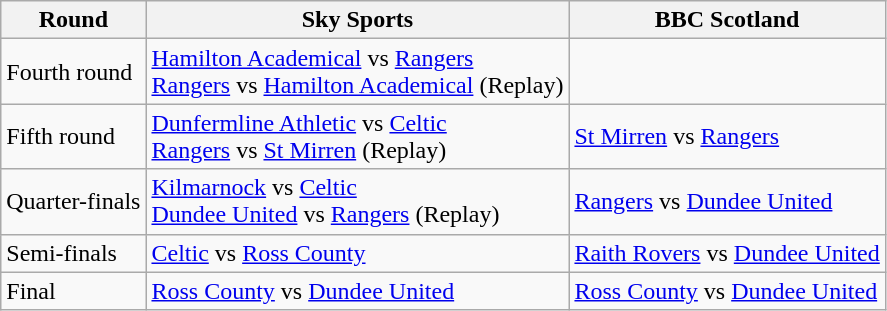<table class="wikitable">
<tr>
<th>Round</th>
<th>Sky Sports</th>
<th>BBC Scotland</th>
</tr>
<tr>
<td>Fourth round</td>
<td><a href='#'>Hamilton Academical</a> vs <a href='#'>Rangers</a> <br> <a href='#'>Rangers</a> vs <a href='#'>Hamilton Academical</a> (Replay)</td>
</tr>
<tr>
<td>Fifth round</td>
<td><a href='#'>Dunfermline Athletic</a> vs <a href='#'>Celtic</a> <br> <a href='#'>Rangers</a> vs <a href='#'>St Mirren</a> (Replay)</td>
<td><a href='#'>St Mirren</a> vs <a href='#'>Rangers</a></td>
</tr>
<tr>
<td>Quarter-finals</td>
<td><a href='#'>Kilmarnock</a> vs <a href='#'>Celtic</a>  <br> <a href='#'>Dundee United</a> vs <a href='#'>Rangers</a> (Replay)</td>
<td><a href='#'>Rangers</a> vs <a href='#'>Dundee United</a></td>
</tr>
<tr>
<td>Semi-finals</td>
<td><a href='#'>Celtic</a> vs <a href='#'>Ross County</a></td>
<td><a href='#'>Raith Rovers</a> vs <a href='#'>Dundee United</a></td>
</tr>
<tr>
<td>Final</td>
<td><a href='#'>Ross County</a> vs <a href='#'>Dundee United</a></td>
<td><a href='#'>Ross County</a> vs <a href='#'>Dundee United</a></td>
</tr>
</table>
